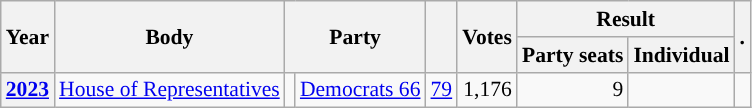<table class="wikitable plainrowheaders sortable" border=2 cellpadding=4 cellspacing=0 style="border: 1px #aaa solid; font-size: 90%; text-align:center;">
<tr>
<th scope="col" rowspan=2>Year</th>
<th scope="col" rowspan=2>Body</th>
<th scope="col" colspan=2 rowspan=2>Party</th>
<th scope="col" rowspan=2></th>
<th scope="col" rowspan=2>Votes</th>
<th scope="colgroup" colspan=2>Result</th>
<th scope="col" rowspan=2 class="unsortable">.</th>
</tr>
<tr>
<th scope="col">Party seats</th>
<th scope="col">Individual</th>
</tr>
<tr>
<th scope="row"><a href='#'>2023</a></th>
<td><a href='#'>House of Representatives</a></td>
<td style="background-color:"></td>
<td><a href='#'>Democrats 66</a></td>
<td style=text-align:right><a href='#'>79</a></td>
<td style=text-align:right>1,176</td>
<td style=text-align:right>9</td>
<td></td>
<td></td>
</tr>
</table>
